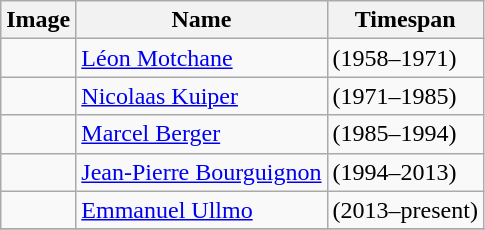<table class="wikitable sortable">
<tr>
<th>Image</th>
<th>Name</th>
<th>Timespan</th>
</tr>
<tr>
<td></td>
<td><a href='#'>Léon Motchane</a></td>
<td>(1958–1971)</td>
</tr>
<tr>
<td></td>
<td><a href='#'>Nicolaas Kuiper</a></td>
<td>(1971–1985)</td>
</tr>
<tr>
<td></td>
<td><a href='#'>Marcel Berger</a></td>
<td>(1985–1994)</td>
</tr>
<tr>
<td></td>
<td><a href='#'>Jean-Pierre Bourguignon</a></td>
<td>(1994–2013)</td>
</tr>
<tr>
<td></td>
<td><a href='#'>Emmanuel Ullmo</a></td>
<td>(2013–present)</td>
</tr>
<tr>
</tr>
</table>
